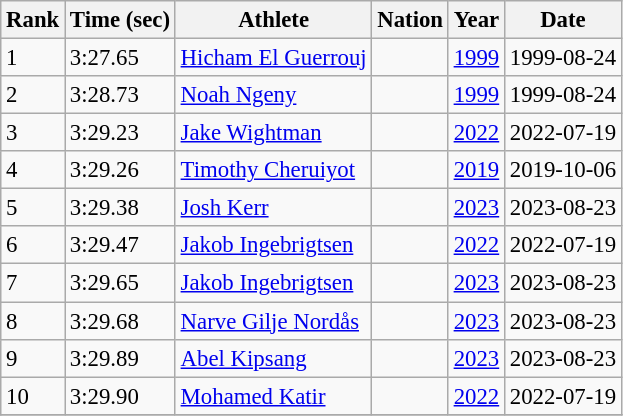<table class=wikitable style="font-size:95%">
<tr>
<th>Rank</th>
<th>Time (sec)</th>
<th>Athlete</th>
<th>Nation</th>
<th>Year</th>
<th>Date</th>
</tr>
<tr>
<td>1</td>
<td>3:27.65</td>
<td><a href='#'>Hicham El Guerrouj</a></td>
<td></td>
<td><a href='#'>1999</a></td>
<td>1999-08-24</td>
</tr>
<tr>
<td>2</td>
<td>3:28.73</td>
<td><a href='#'>Noah Ngeny</a></td>
<td></td>
<td><a href='#'>1999</a></td>
<td>1999-08-24</td>
</tr>
<tr>
<td>3</td>
<td>3:29.23</td>
<td><a href='#'>Jake Wightman</a></td>
<td></td>
<td><a href='#'>2022</a></td>
<td>2022-07-19</td>
</tr>
<tr>
<td>4</td>
<td>3:29.26</td>
<td><a href='#'>Timothy Cheruiyot</a></td>
<td></td>
<td><a href='#'>2019</a></td>
<td>2019-10-06</td>
</tr>
<tr>
<td>5</td>
<td>3:29.38</td>
<td><a href='#'>Josh Kerr</a></td>
<td></td>
<td><a href='#'>2023</a></td>
<td>2023-08-23</td>
</tr>
<tr>
<td>6</td>
<td>3:29.47</td>
<td><a href='#'>Jakob Ingebrigtsen</a></td>
<td></td>
<td><a href='#'>2022</a></td>
<td>2022-07-19</td>
</tr>
<tr>
<td>7</td>
<td>3:29.65</td>
<td><a href='#'>Jakob Ingebrigtsen</a></td>
<td></td>
<td><a href='#'>2023</a></td>
<td>2023-08-23</td>
</tr>
<tr>
<td>8</td>
<td>3:29.68</td>
<td><a href='#'>Narve Gilje Nordås</a></td>
<td></td>
<td><a href='#'>2023</a></td>
<td>2023-08-23</td>
</tr>
<tr>
<td>9</td>
<td>3:29.89</td>
<td><a href='#'>Abel Kipsang</a></td>
<td></td>
<td><a href='#'>2023</a></td>
<td>2023-08-23</td>
</tr>
<tr>
<td>10</td>
<td>3:29.90</td>
<td><a href='#'>Mohamed Katir</a></td>
<td></td>
<td><a href='#'>2022</a></td>
<td>2022-07-19</td>
</tr>
<tr>
</tr>
</table>
